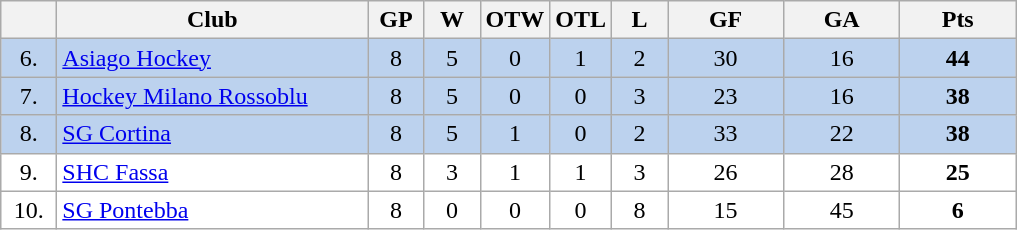<table class="wikitable">
<tr>
<th width="30"></th>
<th width="200">Club</th>
<th width="30">GP</th>
<th width="30">W</th>
<th width="30">OTW</th>
<th width="30">OTL</th>
<th width="30">L</th>
<th width="70">GF</th>
<th width="70">GA</th>
<th width="70">Pts</th>
</tr>
<tr bgcolor="#BCD2EE" align="center">
<td>6.</td>
<td align="left"><a href='#'>Asiago Hockey</a></td>
<td>8</td>
<td>5</td>
<td>0</td>
<td>1</td>
<td>2</td>
<td>30</td>
<td>16</td>
<td><strong>44</strong></td>
</tr>
<tr bgcolor="#BCD2EE" align="center">
<td>7.</td>
<td align="left"><a href='#'>Hockey Milano Rossoblu</a></td>
<td>8</td>
<td>5</td>
<td>0</td>
<td>0</td>
<td>3</td>
<td>23</td>
<td>16</td>
<td><strong>38</strong></td>
</tr>
<tr bgcolor="#BCD2EE" align="center">
<td>8.</td>
<td align="left"><a href='#'>SG Cortina</a></td>
<td>8</td>
<td>5</td>
<td>1</td>
<td>0</td>
<td>2</td>
<td>33</td>
<td>22</td>
<td><strong>38</strong></td>
</tr>
<tr bgcolor="#FFFFFF" align="center">
<td>9.</td>
<td align="left"><a href='#'>SHC Fassa</a></td>
<td>8</td>
<td>3</td>
<td>1</td>
<td>1</td>
<td>3</td>
<td>26</td>
<td>28</td>
<td><strong>25</strong></td>
</tr>
<tr bgcolor="#FFFFFF" align="center">
<td>10.</td>
<td align="left"><a href='#'>SG Pontebba</a></td>
<td>8</td>
<td>0</td>
<td>0</td>
<td>0</td>
<td>8</td>
<td>15</td>
<td>45</td>
<td><strong>6</strong></td>
</tr>
</table>
